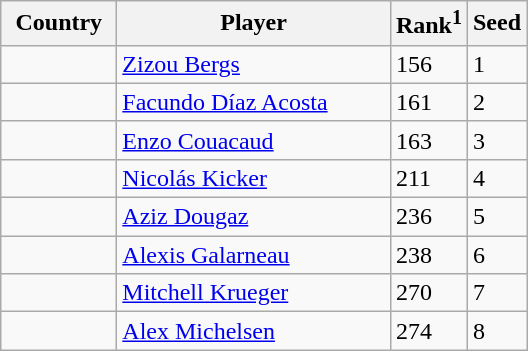<table class="sortable wikitable">
<tr>
<th width="70">Country</th>
<th width="175">Player</th>
<th>Rank<sup>1</sup></th>
<th>Seed</th>
</tr>
<tr>
<td></td>
<td><a href='#'>Zizou Bergs</a></td>
<td>156</td>
<td>1</td>
</tr>
<tr>
<td></td>
<td><a href='#'>Facundo Díaz Acosta</a></td>
<td>161</td>
<td>2</td>
</tr>
<tr>
<td></td>
<td><a href='#'>Enzo Couacaud</a></td>
<td>163</td>
<td>3</td>
</tr>
<tr>
<td></td>
<td><a href='#'>Nicolás Kicker</a></td>
<td>211</td>
<td>4</td>
</tr>
<tr>
<td></td>
<td><a href='#'>Aziz Dougaz</a></td>
<td>236</td>
<td>5</td>
</tr>
<tr>
<td></td>
<td><a href='#'>Alexis Galarneau</a></td>
<td>238</td>
<td>6</td>
</tr>
<tr>
<td></td>
<td><a href='#'>Mitchell Krueger</a></td>
<td>270</td>
<td>7</td>
</tr>
<tr>
<td></td>
<td><a href='#'>Alex Michelsen</a></td>
<td>274</td>
<td>8</td>
</tr>
</table>
